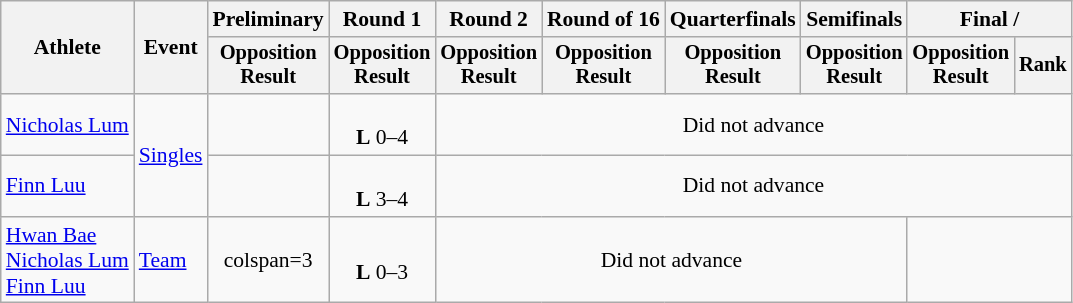<table class=wikitable style=font-size:90%;text-align:center>
<tr>
<th rowspan=2>Athlete</th>
<th rowspan=2>Event</th>
<th>Preliminary</th>
<th>Round 1</th>
<th>Round 2</th>
<th>Round of 16</th>
<th>Quarterfinals</th>
<th>Semifinals</th>
<th colspan=2>Final / </th>
</tr>
<tr style=font-size:95%>
<th>Opposition<br>Result</th>
<th>Opposition<br>Result</th>
<th>Opposition<br>Result</th>
<th>Opposition<br>Result</th>
<th>Opposition<br>Result</th>
<th>Opposition<br>Result</th>
<th>Opposition<br>Result</th>
<th>Rank</th>
</tr>
<tr>
<td align=left><a href='#'>Nicholas Lum</a></td>
<td align=left rowspan=2><a href='#'>Singles</a></td>
<td></td>
<td><br><strong>L</strong> 0–4</td>
<td colspan=6>Did not advance</td>
</tr>
<tr>
<td align=left><a href='#'>Finn Luu</a></td>
<td></td>
<td><br><strong>L</strong> 3–4</td>
<td colspan=6>Did not advance</td>
</tr>
<tr>
<td align=left><a href='#'>Hwan Bae</a><br><a href='#'>Nicholas Lum</a><br><a href='#'>Finn Luu</a></td>
<td align=left><a href='#'>Team</a></td>
<td>colspan=3 </td>
<td><br> <strong>L</strong> 0–3</td>
<td colspan=4>Did not advance</td>
</tr>
</table>
